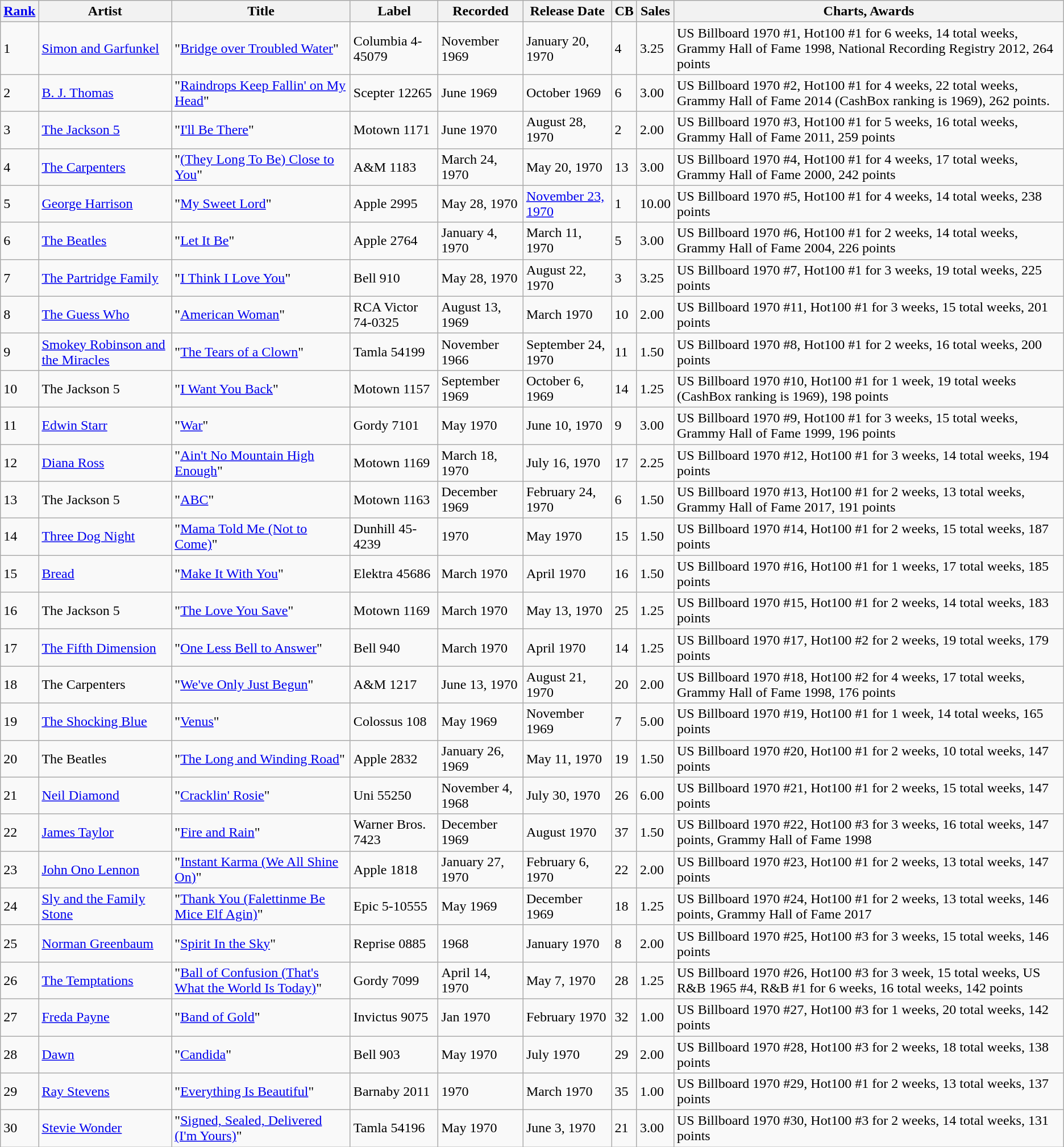<table class="wikitable sortable">
<tr>
<th><a href='#'>Rank</a></th>
<th>Artist</th>
<th>Title</th>
<th>Label</th>
<th>Recorded</th>
<th>Release Date</th>
<th>CB</th>
<th>Sales</th>
<th>Charts, Awards</th>
</tr>
<tr>
<td>1</td>
<td><a href='#'>Simon and Garfunkel</a></td>
<td>"<a href='#'>Bridge over Troubled Water</a>"</td>
<td>Columbia 4-45079</td>
<td>November 1969</td>
<td>January 20, 1970</td>
<td>4</td>
<td>3.25</td>
<td>US Billboard 1970 #1, Hot100 #1 for 6 weeks, 14 total weeks, Grammy Hall of Fame 1998, National Recording Registry 2012, 264 points</td>
</tr>
<tr>
<td>2</td>
<td><a href='#'>B. J. Thomas</a></td>
<td>"<a href='#'>Raindrops Keep Fallin' on My Head</a>"</td>
<td>Scepter 12265</td>
<td>June 1969</td>
<td>October 1969</td>
<td>6</td>
<td>3.00</td>
<td>US Billboard 1970 #2, Hot100 #1 for 4 weeks, 22 total weeks, Grammy Hall of Fame 2014 (CashBox ranking is 1969), 262 points.</td>
</tr>
<tr>
<td>3</td>
<td><a href='#'>The Jackson 5</a></td>
<td>"<a href='#'>I'll Be There</a>"</td>
<td>Motown 1171</td>
<td>June 1970</td>
<td>August 28, 1970</td>
<td>2</td>
<td>2.00</td>
<td>US Billboard 1970 #3, Hot100 #1 for 5 weeks, 16 total weeks, Grammy Hall of Fame 2011, 259 points</td>
</tr>
<tr>
<td>4</td>
<td><a href='#'>The Carpenters</a></td>
<td>"<a href='#'>(They Long To Be) Close to You</a>"</td>
<td>A&M 1183</td>
<td>March 24, 1970</td>
<td>May 20, 1970</td>
<td>13</td>
<td>3.00</td>
<td>US Billboard 1970 #4, Hot100 #1 for 4 weeks, 17 total weeks, Grammy Hall of Fame 2000, 242 points</td>
</tr>
<tr>
<td>5</td>
<td><a href='#'>George Harrison</a></td>
<td>"<a href='#'>My Sweet Lord</a>"</td>
<td>Apple 2995</td>
<td>May 28, 1970</td>
<td><a href='#'>November 23, 1970</a></td>
<td>1</td>
<td>10.00</td>
<td>US Billboard 1970 #5, Hot100 #1 for 4 weeks, 14 total weeks, 238 points</td>
</tr>
<tr>
<td>6</td>
<td><a href='#'>The Beatles</a></td>
<td>"<a href='#'>Let It Be</a>"</td>
<td>Apple 2764</td>
<td>January 4, 1970</td>
<td>March 11, 1970</td>
<td>5</td>
<td>3.00</td>
<td>US Billboard 1970 #6, Hot100 #1 for 2 weeks, 14 total weeks, Grammy Hall of Fame 2004, 226 points</td>
</tr>
<tr>
<td>7</td>
<td><a href='#'>The Partridge Family</a></td>
<td>"<a href='#'>I Think I Love You</a>"</td>
<td>Bell 910</td>
<td>May 28, 1970</td>
<td>August 22, 1970</td>
<td>3</td>
<td>3.25</td>
<td>US Billboard 1970 #7, Hot100 #1 for 3 weeks, 19 total weeks, 225 points</td>
</tr>
<tr>
<td>8</td>
<td><a href='#'>The Guess Who</a></td>
<td>"<a href='#'>American Woman</a>"</td>
<td>RCA Victor 74-0325</td>
<td>August 13, 1969</td>
<td>March 1970</td>
<td>10</td>
<td>2.00</td>
<td>US Billboard 1970 #11, Hot100 #1 for 3 weeks, 15 total weeks, 201 points</td>
</tr>
<tr>
<td>9</td>
<td><a href='#'>Smokey Robinson and the Miracles</a></td>
<td>"<a href='#'>The Tears of a Clown</a>"</td>
<td>Tamla 54199</td>
<td>November 1966</td>
<td>September 24, 1970</td>
<td>11</td>
<td>1.50</td>
<td>US Billboard 1970 #8, Hot100 #1 for 2 weeks, 16 total weeks, 200 points</td>
</tr>
<tr>
<td>10</td>
<td>The Jackson 5</td>
<td>"<a href='#'>I Want You Back</a>"</td>
<td>Motown 1157</td>
<td>September 1969</td>
<td>October 6, 1969</td>
<td>14</td>
<td>1.25</td>
<td>US Billboard 1970 #10, Hot100 #1 for 1 week, 19 total weeks (CashBox ranking is 1969), 198 points</td>
</tr>
<tr>
<td>11</td>
<td><a href='#'>Edwin Starr</a></td>
<td>"<a href='#'>War</a>"</td>
<td>Gordy 7101</td>
<td>May 1970</td>
<td>June 10, 1970</td>
<td>9</td>
<td>3.00</td>
<td>US Billboard 1970 #9, Hot100 #1 for 3 weeks, 15 total weeks, Grammy Hall of Fame 1999, 196 points</td>
</tr>
<tr>
<td>12</td>
<td><a href='#'>Diana Ross</a></td>
<td>"<a href='#'>Ain't No Mountain High Enough</a>"</td>
<td>Motown 1169</td>
<td>March 18, 1970</td>
<td>July 16, 1970</td>
<td>17</td>
<td>2.25</td>
<td>US Billboard 1970 #12, Hot100 #1 for 3 weeks, 14 total weeks, 194 points</td>
</tr>
<tr>
<td>13</td>
<td>The Jackson 5</td>
<td>"<a href='#'>ABC</a>"</td>
<td>Motown 1163</td>
<td>December 1969</td>
<td>February 24, 1970</td>
<td>6</td>
<td>1.50</td>
<td>US Billboard 1970 #13, Hot100 #1 for 2 weeks, 13 total weeks, Grammy Hall of Fame 2017, 191 points</td>
</tr>
<tr>
<td>14</td>
<td><a href='#'>Three Dog Night</a></td>
<td>"<a href='#'>Mama Told Me (Not to Come)</a>"</td>
<td>Dunhill 45-4239</td>
<td>1970</td>
<td>May 1970</td>
<td>15</td>
<td>1.50</td>
<td>US Billboard 1970 #14, Hot100 #1 for 2 weeks, 15 total weeks, 187 points</td>
</tr>
<tr>
<td>15</td>
<td><a href='#'>Bread</a></td>
<td>"<a href='#'>Make It With You</a>"</td>
<td>Elektra 45686</td>
<td>March 1970</td>
<td>April 1970</td>
<td>16</td>
<td>1.50</td>
<td>US Billboard 1970 #16, Hot100 #1 for 1 weeks, 17 total weeks, 185 points</td>
</tr>
<tr>
<td>16</td>
<td>The Jackson 5</td>
<td>"<a href='#'>The Love You Save</a>"</td>
<td>Motown 1169</td>
<td>March 1970</td>
<td>May 13, 1970</td>
<td>25</td>
<td>1.25</td>
<td>US Billboard 1970 #15, Hot100 #1 for 2 weeks, 14 total weeks, 183 points</td>
</tr>
<tr>
<td>17</td>
<td><a href='#'>The Fifth Dimension</a></td>
<td>"<a href='#'>One Less Bell to Answer</a>"</td>
<td>Bell 940</td>
<td>March 1970</td>
<td>April 1970</td>
<td>14</td>
<td>1.25</td>
<td>US Billboard 1970 #17, Hot100 #2 for 2 weeks, 19 total weeks, 179 points</td>
</tr>
<tr>
<td>18</td>
<td>The Carpenters</td>
<td>"<a href='#'>We've Only Just Begun</a>"</td>
<td>A&M 1217</td>
<td>June 13, 1970</td>
<td>August 21, 1970</td>
<td>20</td>
<td>2.00</td>
<td>US Billboard 1970 #18, Hot100 #2 for 4 weeks, 17 total weeks, Grammy Hall of Fame 1998, 176 points</td>
</tr>
<tr>
<td>19</td>
<td><a href='#'>The Shocking Blue</a></td>
<td>"<a href='#'>Venus</a>"</td>
<td>Colossus 108</td>
<td>May 1969</td>
<td>November 1969</td>
<td>7</td>
<td>5.00</td>
<td>US Billboard 1970 #19, Hot100 #1 for 1 week, 14 total weeks, 165 points</td>
</tr>
<tr>
<td>20</td>
<td>The Beatles</td>
<td>"<a href='#'>The Long and Winding Road</a>"</td>
<td>Apple 2832</td>
<td>January 26, 1969</td>
<td>May 11, 1970</td>
<td>19</td>
<td>1.50</td>
<td>US Billboard 1970 #20, Hot100 #1 for 2 weeks, 10 total weeks, 147 points</td>
</tr>
<tr>
<td>21</td>
<td><a href='#'>Neil Diamond</a></td>
<td>"<a href='#'>Cracklin' Rosie</a>"</td>
<td>Uni 55250</td>
<td>November 4, 1968</td>
<td>July 30, 1970</td>
<td>26</td>
<td>6.00</td>
<td>US Billboard 1970 #21, Hot100 #1 for 2 weeks, 15 total weeks, 147 points</td>
</tr>
<tr>
<td>22</td>
<td><a href='#'>James Taylor</a></td>
<td>"<a href='#'>Fire and Rain</a>"</td>
<td>Warner Bros. 7423</td>
<td>December 1969</td>
<td>August 1970</td>
<td>37</td>
<td>1.50</td>
<td>US Billboard 1970 #22, Hot100 #3 for 3 weeks, 16 total weeks, 147 points, Grammy Hall of Fame 1998</td>
</tr>
<tr>
<td>23</td>
<td><a href='#'>John Ono Lennon</a></td>
<td>"<a href='#'>Instant Karma (We All Shine On)</a>"</td>
<td>Apple 1818</td>
<td>January 27, 1970</td>
<td>February 6, 1970</td>
<td>22</td>
<td>2.00</td>
<td>US Billboard 1970 #23, Hot100 #1 for 2 weeks, 13 total weeks, 147 points</td>
</tr>
<tr>
<td>24</td>
<td><a href='#'>Sly and the Family Stone</a></td>
<td>"<a href='#'>Thank You (Falettinme Be Mice Elf Agin)</a>"</td>
<td>Epic 5-10555</td>
<td>May 1969</td>
<td>December 1969</td>
<td>18</td>
<td>1.25</td>
<td>US Billboard 1970 #24, Hot100 #1 for 2 weeks, 13 total weeks, 146 points, Grammy Hall of Fame 2017</td>
</tr>
<tr>
<td>25</td>
<td><a href='#'>Norman Greenbaum</a></td>
<td>"<a href='#'>Spirit In the Sky</a>"</td>
<td>Reprise 0885</td>
<td>1968</td>
<td>January 1970</td>
<td>8</td>
<td>2.00</td>
<td>US Billboard 1970 #25, Hot100 #3 for 3 weeks, 15 total weeks, 146 points</td>
</tr>
<tr>
<td>26</td>
<td><a href='#'>The Temptations</a></td>
<td>"<a href='#'>Ball of Confusion (That's What the World Is Today)</a>"</td>
<td>Gordy 7099</td>
<td>April 14, 1970</td>
<td>May 7, 1970</td>
<td>28</td>
<td>1.25</td>
<td>US Billboard 1970 #26, Hot100 #3 for 3 week, 15 total weeks, US R&B 1965 #4, R&B #1 for 6 weeks, 16 total weeks, 142 points</td>
</tr>
<tr>
<td>27</td>
<td><a href='#'>Freda Payne</a></td>
<td>"<a href='#'>Band of Gold</a>"</td>
<td>Invictus 9075</td>
<td>Jan 1970</td>
<td>February 1970</td>
<td>32</td>
<td>1.00</td>
<td>US Billboard 1970 #27, Hot100 #3 for 1 weeks, 20 total weeks, 142 points</td>
</tr>
<tr>
<td>28</td>
<td><a href='#'>Dawn</a></td>
<td>"<a href='#'>Candida</a>"</td>
<td>Bell 903</td>
<td>May 1970</td>
<td>July 1970</td>
<td>29</td>
<td>2.00</td>
<td>US Billboard 1970 #28, Hot100 #3 for 2 weeks, 18 total weeks, 138 points</td>
</tr>
<tr>
<td>29</td>
<td><a href='#'>Ray Stevens</a></td>
<td>"<a href='#'>Everything Is Beautiful</a>"</td>
<td>Barnaby 2011</td>
<td>1970</td>
<td>March 1970</td>
<td>35</td>
<td>1.00</td>
<td>US Billboard 1970 #29, Hot100 #1 for 2 weeks, 13 total weeks, 137 points</td>
</tr>
<tr>
<td>30</td>
<td><a href='#'>Stevie Wonder</a></td>
<td>"<a href='#'>Signed, Sealed, Delivered (I'm Yours)</a>"</td>
<td>Tamla 54196</td>
<td>May 1970</td>
<td>June 3, 1970</td>
<td>21</td>
<td>3.00</td>
<td>US Billboard 1970 #30, Hot100 #3 for 2 weeks, 14 total weeks, 131 points</td>
</tr>
</table>
